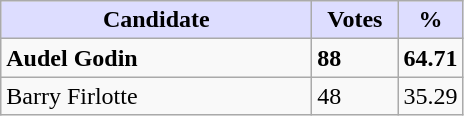<table class="wikitable">
<tr>
<th style="background:#ddf; width:200px;">Candidate</th>
<th style="background:#ddf; width:50px;">Votes</th>
<th style="background:#ddf; width:30px;">%</th>
</tr>
<tr>
<td><strong>Audel Godin</strong></td>
<td><strong>88</strong></td>
<td><strong>64.71</strong></td>
</tr>
<tr>
<td>Barry Firlotte</td>
<td>48</td>
<td>35.29</td>
</tr>
</table>
